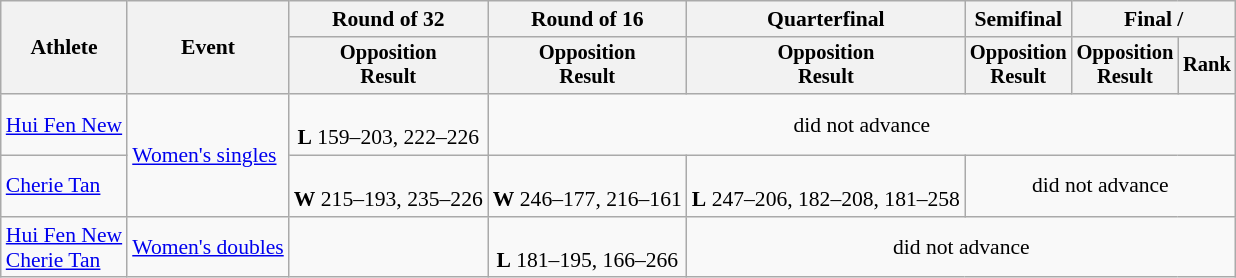<table class=wikitable style=font-size:90%;text-align:center>
<tr>
<th rowspan=2>Athlete</th>
<th rowspan=2>Event</th>
<th>Round of 32</th>
<th>Round of 16</th>
<th>Quarterfinal</th>
<th>Semifinal</th>
<th colspan=2>Final / </th>
</tr>
<tr style=font-size:95%>
<th>Opposition<br>Result</th>
<th>Opposition<br>Result</th>
<th>Opposition<br>Result</th>
<th>Opposition<br>Result</th>
<th>Opposition<br>Result</th>
<th>Rank</th>
</tr>
<tr>
<td align=left><a href='#'>Hui Fen New</a></td>
<td align=left rowspan=2><a href='#'>Women's singles</a></td>
<td><br><strong>L</strong> 159–203, 222–226</td>
<td colspan=5>did not advance</td>
</tr>
<tr>
<td align=left><a href='#'>Cherie Tan</a></td>
<td><br><strong>W</strong> 215–193, 235–226</td>
<td><br><strong>W</strong> 246–177, 216–161</td>
<td><br><strong>L</strong> 247–206, 182–208, 181–258</td>
<td colspan=3>did not advance</td>
</tr>
<tr>
<td align=left><a href='#'>Hui Fen New</a><br><a href='#'>Cherie Tan</a></td>
<td align=left><a href='#'>Women's doubles</a></td>
<td></td>
<td><br><strong>L</strong> 181–195, 166–266</td>
<td colspan=4>did not advance</td>
</tr>
</table>
